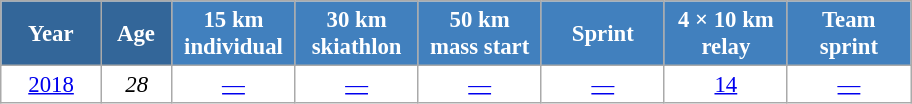<table class="wikitable" style="font-size:95%; text-align:center; border:grey solid 1px; border-collapse:collapse; background:#ffffff;">
<tr>
<th style="background-color:#369; color:white; width:60px;"> Year </th>
<th style="background-color:#369; color:white; width:40px;"> Age </th>
<th style="background-color:#4180be; color:white; width:75px;"> 15 km <br> individual </th>
<th style="background-color:#4180be; color:white; width:75px;"> 30 km <br> skiathlon </th>
<th style="background-color:#4180be; color:white; width:75px;"> 50 km <br> mass start </th>
<th style="background-color:#4180be; color:white; width:75px;"> Sprint </th>
<th style="background-color:#4180be; color:white; width:75px;"> 4 × 10 km <br> relay </th>
<th style="background-color:#4180be; color:white; width:75px;"> Team <br> sprint </th>
</tr>
<tr>
<td><a href='#'>2018</a></td>
<td><em>28</em></td>
<td><a href='#'>—</a></td>
<td><a href='#'>—</a></td>
<td><a href='#'>—</a></td>
<td><a href='#'>—</a></td>
<td><a href='#'>14</a></td>
<td><a href='#'>—</a></td>
</tr>
</table>
